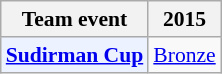<table class="wikitable" style="font-size: 90%; text-align:center">
<tr>
<th>Team event</th>
<th>2015</th>
</tr>
<tr>
<td bgcolor="#ECF2FF"; align="left"><strong><a href='#'>Sudirman Cup</a></strong></td>
<td> <a href='#'>Bronze</a></td>
</tr>
</table>
